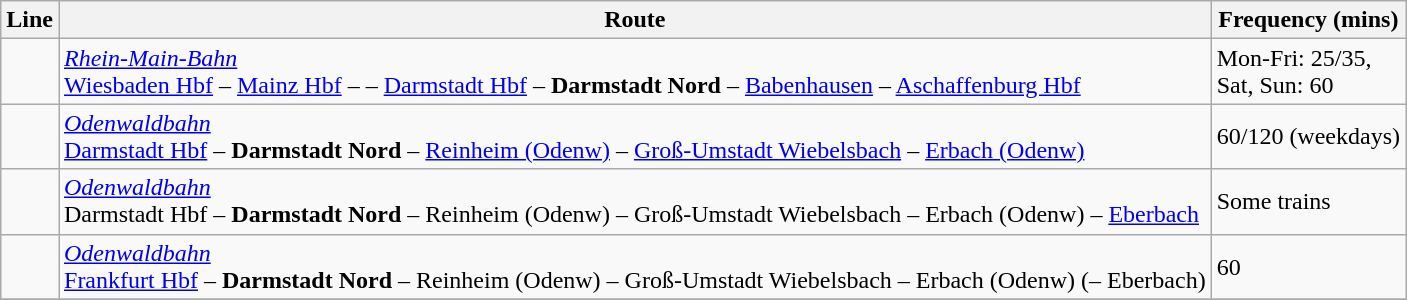<table class="wikitable">
<tr>
<th>Line</th>
<th>Route</th>
<th>Frequency (mins)</th>
</tr>
<tr>
<td></td>
<td><em><a href='#'>Rhein-Main-Bahn</a></em><br> <a href='#'>Wiesbaden Hbf</a> – <a href='#'>Mainz Hbf</a> –  – <a href='#'>Darmstadt Hbf</a> – <strong>Darmstadt Nord</strong> – <a href='#'>Babenhausen</a> – <a href='#'>Aschaffenburg Hbf</a></td>
<td>Mon-Fri: 25/35,<br> Sat, Sun: 60</td>
</tr>
<tr>
<td></td>
<td><em><a href='#'>Odenwaldbahn</a></em><br><a href='#'>Darmstadt Hbf</a> – <strong>Darmstadt Nord</strong> – <a href='#'>Reinheim (Odenw)</a> – <a href='#'>Groß-Umstadt Wiebelsbach</a> – <a href='#'>Erbach (Odenw)</a></td>
<td>60/120 (weekdays)</td>
</tr>
<tr>
<td></td>
<td><em><a href='#'>Odenwaldbahn</a></em><br>Darmstadt Hbf – <strong>Darmstadt Nord</strong> – Reinheim (Odenw) – Groß-Umstadt Wiebelsbach – Erbach (Odenw) – <a href='#'>Eberbach</a></td>
<td>Some trains</td>
</tr>
<tr>
<td></td>
<td><em><a href='#'>Odenwaldbahn</a></em><br><a href='#'>Frankfurt Hbf</a> – <strong>Darmstadt Nord</strong> – Reinheim (Odenw) – Groß-Umstadt Wiebelsbach – Erbach (Odenw) (– Eberbach)</td>
<td>60</td>
</tr>
<tr>
</tr>
</table>
